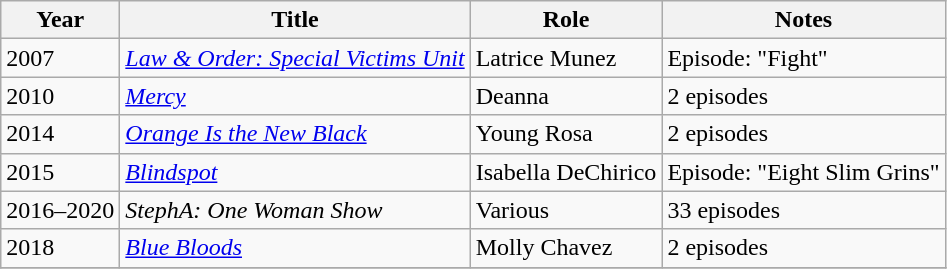<table class="wikitable sortable">
<tr>
<th>Year</th>
<th>Title</th>
<th>Role</th>
<th class="unsortable">Notes</th>
</tr>
<tr>
<td>2007</td>
<td><em><a href='#'>Law & Order: Special Victims Unit</a></em></td>
<td>Latrice Munez</td>
<td>Episode: "Fight"</td>
</tr>
<tr>
<td>2010</td>
<td><em><a href='#'>Mercy</a></em></td>
<td>Deanna</td>
<td>2 episodes</td>
</tr>
<tr>
<td>2014</td>
<td><em><a href='#'>Orange Is the New Black</a></em></td>
<td>Young Rosa</td>
<td>2 episodes</td>
</tr>
<tr>
<td>2015</td>
<td><em><a href='#'>Blindspot</a></em></td>
<td>Isabella DeChirico</td>
<td>Episode: "Eight Slim Grins"</td>
</tr>
<tr>
<td>2016–2020</td>
<td><em>StephA: One Woman Show</em></td>
<td>Various</td>
<td>33 episodes</td>
</tr>
<tr>
<td>2018</td>
<td><em><a href='#'>Blue Bloods</a></em></td>
<td>Molly Chavez</td>
<td>2 episodes</td>
</tr>
<tr>
</tr>
</table>
